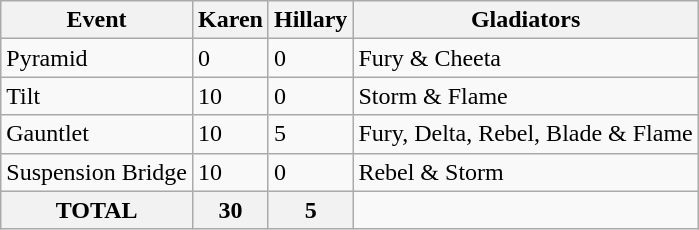<table class="wikitable">
<tr>
<th>Event</th>
<th>Karen</th>
<th>Hillary</th>
<th>Gladiators</th>
</tr>
<tr>
<td>Pyramid</td>
<td>0</td>
<td>0</td>
<td>Fury & Cheeta</td>
</tr>
<tr>
<td>Tilt</td>
<td>10</td>
<td>0</td>
<td>Storm & Flame</td>
</tr>
<tr>
<td>Gauntlet</td>
<td>10</td>
<td>5</td>
<td>Fury, Delta, Rebel, Blade & Flame</td>
</tr>
<tr>
<td>Suspension Bridge</td>
<td>10</td>
<td>0</td>
<td>Rebel & Storm</td>
</tr>
<tr>
<th>TOTAL</th>
<th>30</th>
<th>5</th>
</tr>
</table>
